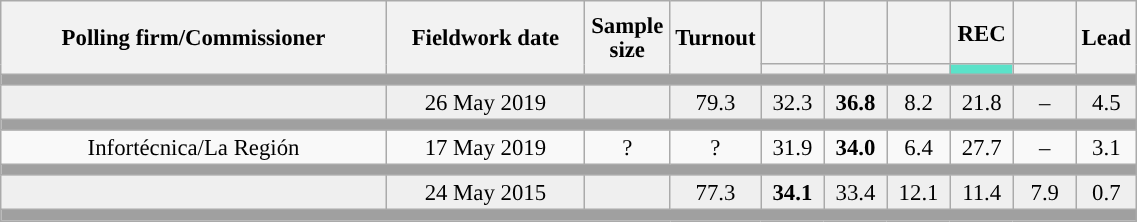<table class="wikitable collapsible collapsed" style="text-align:center; font-size:95%; line-height:16px;">
<tr style="height:42px;">
<th style="width:250px;" rowspan="2">Polling firm/Commissioner</th>
<th style="width:125px;" rowspan="2">Fieldwork date</th>
<th style="width:50px;" rowspan="2">Sample size</th>
<th style="width:45px;" rowspan="2">Turnout</th>
<th style="width:35px;"></th>
<th style="width:35px;"></th>
<th style="width:35px;"></th>
<th style="width:35px;">REC</th>
<th style="width:35px;"></th>
<th style="width:30px;" rowspan="2">Lead</th>
</tr>
<tr>
<th style="color:inherit;background:"></th>
<th style="color:inherit;background:"></th>
<th style="color:inherit;background:"></th>
<th style="color:inherit;background:#5BE2C9;"></th>
<th style="color:inherit;background:"></th>
</tr>
<tr>
<td colspan="10" style="background:#A0A0A0"></td>
</tr>
<tr style="background:#EFEFEF;">
<td><strong></strong></td>
<td>26 May 2019</td>
<td></td>
<td>79.3</td>
<td>32.3<br></td>
<td><strong>36.8</strong><br></td>
<td>8.2<br></td>
<td>21.8<br></td>
<td>–</td>
<td style="background:">4.5</td>
</tr>
<tr>
<td colspan="10" style="background:#A0A0A0"></td>
</tr>
<tr>
<td>Infortécnica/La Región</td>
<td>17 May 2019</td>
<td>?</td>
<td>?</td>
<td>31.9<br></td>
<td><strong>34.0</strong><br></td>
<td>6.4<br></td>
<td>27.7<br></td>
<td>–</td>
<td style="background:">3.1</td>
</tr>
<tr>
<td colspan="10" style="background:#A0A0A0"></td>
</tr>
<tr style="background:#EFEFEF;">
<td><strong></strong></td>
<td>24 May 2015</td>
<td></td>
<td>77.3</td>
<td><strong>34.1</strong><br></td>
<td>33.4<br></td>
<td>12.1<br></td>
<td>11.4<br></td>
<td>7.9<br></td>
<td style="background:">0.7</td>
</tr>
<tr>
<td colspan="10" style="background:#A0A0A0"></td>
</tr>
</table>
